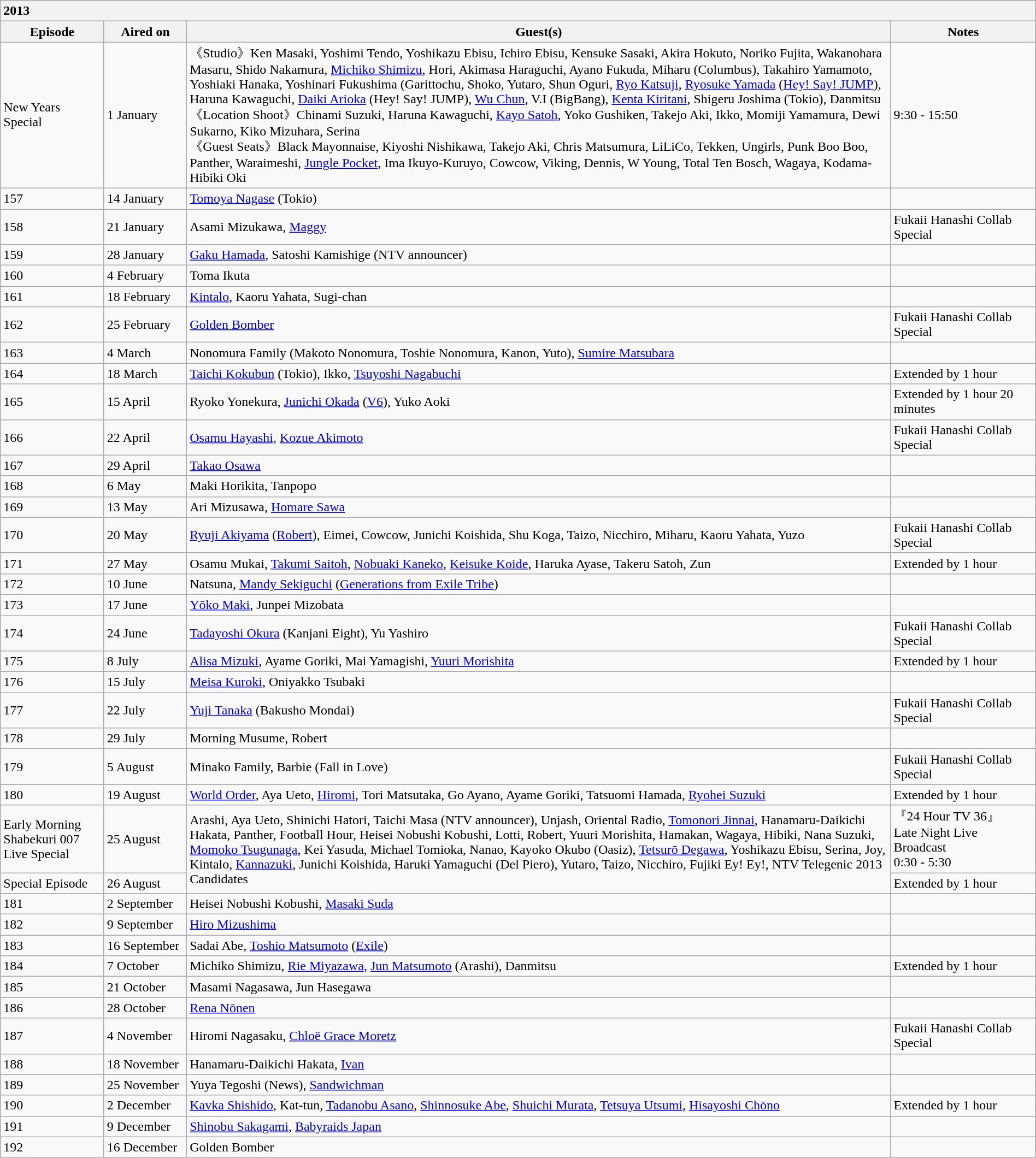<table class="wikitable collapsible collapsed" style="width:100%">
<tr>
<th colspan="5" style="text-align:left">2013</th>
</tr>
<tr align="center">
<th width="10%">Episode</th>
<th width="8%">Aired on</th>
<th width="68%">Guest(s)</th>
<th width="14%">Notes</th>
</tr>
<tr align="left">
<td>New Years Special</td>
<td>1 January</td>
<td>《Studio》Ken Masaki, Yoshimi Tendo, Yoshikazu Ebisu, Ichiro Ebisu, Kensuke Sasaki, Akira Hokuto, Noriko Fujita, Wakanohara Masaru, Shido Nakamura, <a href='#'>Michiko Shimizu</a>, Hori, Akimasa Haraguchi, Ayano Fukuda, Miharu (Columbus), Takahiro Yamamoto, Yoshiaki Hanaka, Yoshinari Fukushima (Garittochu, Shoko, Yutaro, Shun Oguri, <a href='#'>Ryo Katsuji</a>, <a href='#'>Ryosuke Yamada</a> (<a href='#'>Hey! Say! JUMP</a>), Haruna Kawaguchi, <a href='#'>Daiki Arioka</a> (Hey! Say! JUMP), <a href='#'>Wu Chun</a>, V.I (BigBang), <a href='#'>Kenta Kiritani</a>, Shigeru Joshima (Tokio), Danmitsu<br>《Location Shoot》Chinami Suzuki, Haruna Kawaguchi, <a href='#'>Kayo Satoh</a>, Yoko Gushiken, Takejo Aki, Ikko, Momiji Yamamura, Dewi Sukarno, Kiko Mizuhara, Serina<br>《Guest Seats》Black Mayonnaise, Kiyoshi Nishikawa, Takejo Aki, Chris Matsumura, LiLiCo, Tekken, Ungirls, Punk Boo Boo, Panther, Waraimeshi, <a href='#'>Jungle Pocket</a>, Ima Ikuyo-Kuruyo, Cowcow, Viking, Dennis, W Young, Total Ten Bosch, Wagaya, Kodama-Hibiki Oki</td>
<td>9:30 - 15:50</td>
</tr>
<tr>
<td>157</td>
<td>14 January</td>
<td><a href='#'>Tomoya Nagase</a> (Tokio)</td>
<td></td>
</tr>
<tr>
<td>158</td>
<td>21 January</td>
<td>Asami Mizukawa, <a href='#'>Maggy</a></td>
<td>Fukaii Hanashi Collab Special</td>
</tr>
<tr>
<td>159</td>
<td>28 January</td>
<td><a href='#'>Gaku Hamada</a>, Satoshi Kamishige (NTV announcer)</td>
<td></td>
</tr>
<tr>
<td>160</td>
<td>4 February</td>
<td>Toma Ikuta</td>
<td></td>
</tr>
<tr>
<td>161</td>
<td>18 February</td>
<td><a href='#'>Kintalo</a>, Kaoru Yahata, Sugi-chan</td>
<td></td>
</tr>
<tr>
<td>162</td>
<td>25 February</td>
<td><a href='#'>Golden Bomber</a></td>
<td>Fukaii Hanashi Collab Special</td>
</tr>
<tr>
<td>163</td>
<td>4 March</td>
<td>Nonomura Family (Makoto Nonomura, Toshie Nonomura, Kanon, Yuto), <a href='#'>Sumire Matsubara</a></td>
<td></td>
</tr>
<tr>
<td>164</td>
<td>18 March</td>
<td><a href='#'>Taichi Kokubun</a> (Tokio), Ikko, <a href='#'>Tsuyoshi Nagabuchi</a></td>
<td>Extended by 1 hour</td>
</tr>
<tr>
<td>165</td>
<td>15 April</td>
<td>Ryoko Yonekura, <a href='#'>Junichi Okada</a> (<a href='#'>V6</a>), Yuko Aoki</td>
<td>Extended by 1 hour 20 minutes</td>
</tr>
<tr>
<td>166</td>
<td>22 April</td>
<td><a href='#'>Osamu Hayashi</a>, <a href='#'>Kozue Akimoto</a></td>
<td>Fukaii Hanashi Collab Special</td>
</tr>
<tr>
<td>167</td>
<td>29 April</td>
<td><a href='#'>Takao Osawa</a></td>
<td></td>
</tr>
<tr>
<td>168</td>
<td>6 May</td>
<td>Maki Horikita, Tanpopo</td>
<td></td>
</tr>
<tr>
<td>169</td>
<td>13 May</td>
<td>Ari Mizusawa, <a href='#'>Homare Sawa</a></td>
<td></td>
</tr>
<tr>
<td>170</td>
<td>20 May</td>
<td><a href='#'>Ryuji Akiyama</a> (<a href='#'>Robert</a>), Eimei, Cowcow, Junichi Koishida, Shu Koga, Taizo, Nicchiro, Miharu, Kaoru Yahata, Yuzo</td>
<td>Fukaii Hanashi Collab Special</td>
</tr>
<tr>
<td>171</td>
<td>27 May</td>
<td>Osamu Mukai, <a href='#'>Takumi Saitoh</a>, <a href='#'>Nobuaki Kaneko</a>, <a href='#'>Keisuke Koide</a>, Haruka Ayase, Takeru Satoh, Zun</td>
<td>Extended by 1 hour</td>
</tr>
<tr>
<td>172</td>
<td>10 June</td>
<td>Natsuna, <a href='#'>Mandy Sekiguchi</a> (<a href='#'>Generations from Exile Tribe</a>)</td>
<td></td>
</tr>
<tr>
<td>173</td>
<td>17 June</td>
<td><a href='#'>Yōko Maki</a>, Junpei Mizobata</td>
<td></td>
</tr>
<tr>
<td>174</td>
<td>24 June</td>
<td><a href='#'>Tadayoshi Okura</a> (Kanjani Eight), Yu Yashiro</td>
<td>Fukaii Hanashi Collab Special</td>
</tr>
<tr>
<td>175</td>
<td>8 July</td>
<td><a href='#'>Alisa Mizuki</a>, Ayame Goriki, Mai Yamagishi, <a href='#'>Yuuri Morishita</a></td>
<td>Extended by 1 hour</td>
</tr>
<tr>
<td>176</td>
<td>15 July</td>
<td><a href='#'>Meisa Kuroki</a>, Oniyakko Tsubaki</td>
<td></td>
</tr>
<tr>
<td>177</td>
<td>22 July</td>
<td><a href='#'>Yuji Tanaka</a> (Bakusho Mondai)</td>
<td>Fukaii Hanashi Collab Special</td>
</tr>
<tr>
<td>178</td>
<td>29 July</td>
<td>Morning Musume, Robert</td>
<td></td>
</tr>
<tr>
<td>179</td>
<td>5 August</td>
<td>Minako Family, Barbie (Fall in Love)</td>
<td>Fukaii Hanashi Collab Special</td>
</tr>
<tr>
<td>180</td>
<td>19 August</td>
<td><a href='#'>World Order</a>, Aya Ueto, <a href='#'>Hiromi</a>, Tori Matsutaka, Go Ayano, Ayame Goriki, Tatsuomi Hamada, <a href='#'>Ryohei Suzuki</a></td>
<td>Extended by 1 hour</td>
</tr>
<tr align="left">
<td>Early Morning Shabekuri 007 Live Special</td>
<td>25 August</td>
<td rowspan="2">Arashi, Aya Ueto, Shinichi Hatori, Taichi Masa (NTV announcer), Unjash, Oriental Radio, <a href='#'>Tomonori Jinnai</a>, Hanamaru-Daikichi Hakata, Panther, Football Hour, Heisei Nobushi Kobushi, Lotti, Robert, Yuuri Morishita, Hamakan, Wagaya, Hibiki, Nana Suzuki, <a href='#'>Momoko Tsugunaga</a>, Kei Yasuda, Michael Tomioka, Nanao, Kayoko Okubo (Oasiz), <a href='#'>Tetsurō Degawa</a>, Yoshikazu Ebisu, Serina, Joy, Kintalo, <a href='#'>Kannazuki</a>, Junichi Koishida, Haruki Yamaguchi (Del Piero), Yutaro, Taizo, Nicchiro, Fujiki Ey! Ey!, NTV Telegenic 2013 Candidates</td>
<td>『24 Hour TV 36』<br>Late Night Live Broadcast<br>0:30 - 5:30</td>
</tr>
<tr align="left">
<td>Special Episode</td>
<td>26 August</td>
<td>Extended by 1 hour</td>
</tr>
<tr>
<td>181</td>
<td>2 September</td>
<td>Heisei Nobushi Kobushi, <a href='#'>Masaki Suda</a></td>
<td></td>
</tr>
<tr>
<td>182</td>
<td>9 September</td>
<td><a href='#'>Hiro Mizushima</a></td>
<td></td>
</tr>
<tr>
<td>183</td>
<td>16 September</td>
<td>Sadai Abe, <a href='#'>Toshio Matsumoto</a> (<a href='#'>Exile</a>)</td>
<td></td>
</tr>
<tr>
<td>184</td>
<td>7 October</td>
<td>Michiko Shimizu, <a href='#'>Rie Miyazawa</a>, <a href='#'>Jun Matsumoto</a> (Arashi), Danmitsu</td>
<td>Extended by 1 hour</td>
</tr>
<tr align="left">
<td>185</td>
<td>21 October</td>
<td>Masami Nagasawa, Jun Hasegawa</td>
<td></td>
</tr>
<tr align="left">
<td>186</td>
<td>28 October</td>
<td><a href='#'>Rena Nōnen</a></td>
<td></td>
</tr>
<tr>
<td>187</td>
<td>4 November</td>
<td>Hiromi Nagasaku, <a href='#'>Chloë Grace Moretz</a></td>
<td>Fukaii Hanashi Collab Special</td>
</tr>
<tr>
<td>188</td>
<td>18 November</td>
<td>Hanamaru-Daikichi Hakata, <a href='#'>Ivan</a></td>
<td></td>
</tr>
<tr>
<td>189</td>
<td>25 November</td>
<td>Yuya Tegoshi (News), <a href='#'>Sandwichman</a></td>
<td></td>
</tr>
<tr>
<td>190</td>
<td>2 December</td>
<td><a href='#'>Kavka Shishido</a>, Kat-tun, <a href='#'>Tadanobu Asano</a>, <a href='#'>Shinnosuke Abe</a>, <a href='#'>Shuichi Murata</a>, <a href='#'>Tetsuya Utsumi</a>, <a href='#'>Hisayoshi Chōno</a></td>
<td>Extended by 1 hour</td>
</tr>
<tr align="left">
<td>191</td>
<td>9 December</td>
<td><a href='#'>Shinobu Sakagami</a>, <a href='#'>Babyraids Japan</a></td>
<td></td>
</tr>
<tr>
<td>192</td>
<td>16 December</td>
<td>Golden Bomber</td>
<td></td>
</tr>
</table>
